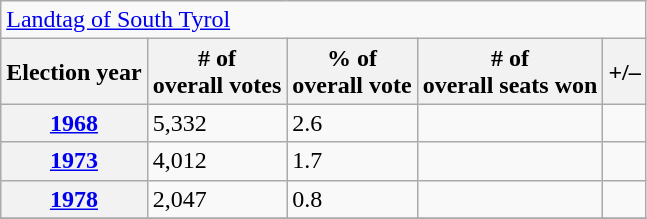<table class=wikitable>
<tr>
<td colspan=7><a href='#'>Landtag of South Tyrol</a></td>
</tr>
<tr>
<th>Election year</th>
<th># of<br>overall votes</th>
<th>% of<br>overall vote</th>
<th># of<br>overall seats won</th>
<th>+/–</th>
</tr>
<tr>
<th><a href='#'>1968</a></th>
<td>5,332</td>
<td>2.6</td>
<td></td>
<td></td>
</tr>
<tr>
<th><a href='#'>1973</a></th>
<td>4,012</td>
<td>1.7</td>
<td></td>
<td></td>
</tr>
<tr>
<th><a href='#'>1978</a></th>
<td>2,047</td>
<td>0.8</td>
<td></td>
<td></td>
</tr>
<tr>
</tr>
</table>
